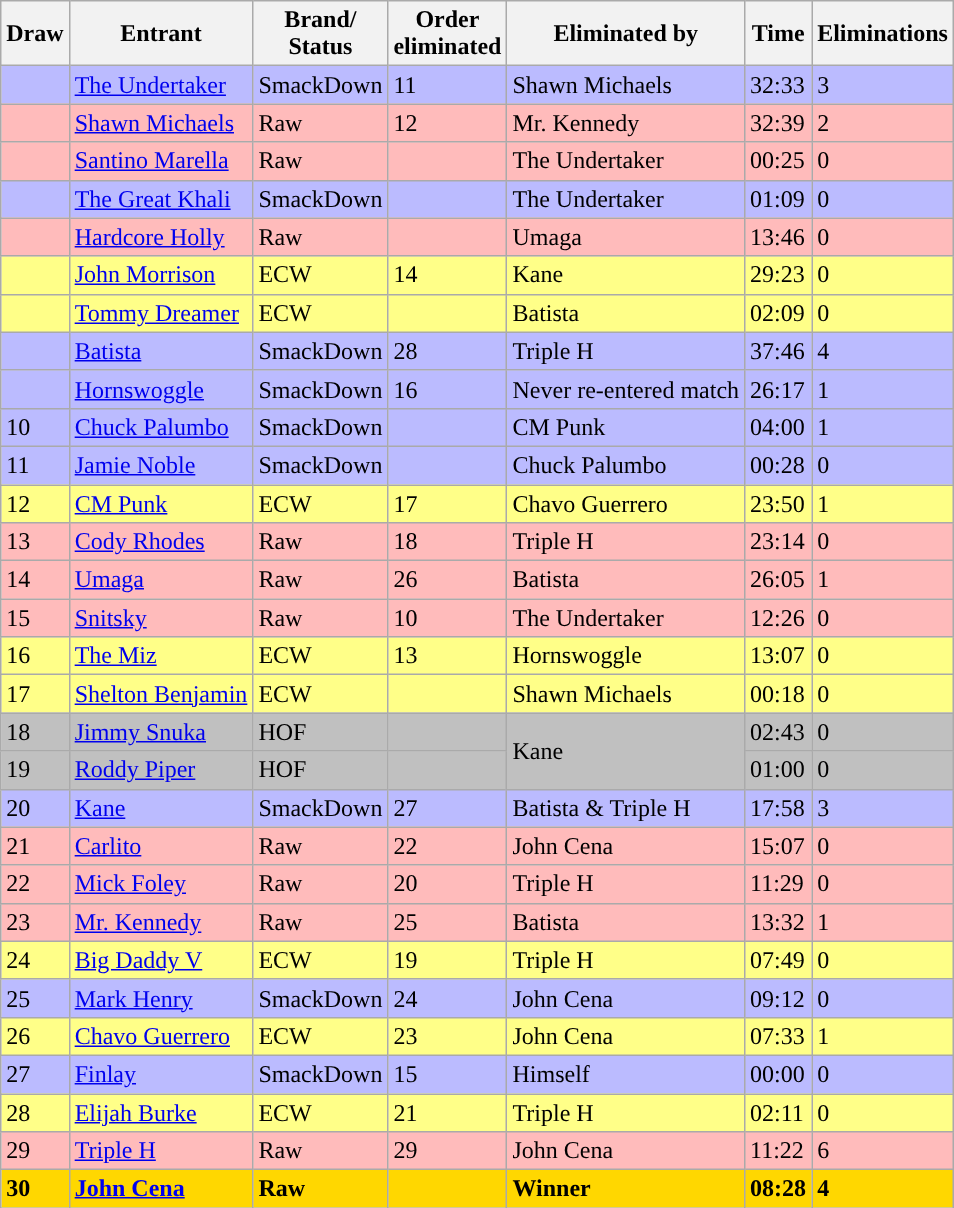<table class="wikitable sortable">
<tr>
<th>Draw</th>
<th>Entrant</th>
<th>Brand/<br>Status</th>
<th>Order<br>eliminated</th>
<th>Eliminated by</th>
<th>Time</th>
<th>Eliminations</th>
</tr>
<tr style="background:#BBF;">
<td></td>
<td><a href='#'>The Undertaker</a></td>
<td>SmackDown</td>
<td>11</td>
<td>Shawn Michaels</td>
<td>32:33</td>
<td>3</td>
</tr>
<tr style="background:#FBB;">
<td></td>
<td><a href='#'>Shawn Michaels</a></td>
<td>Raw</td>
<td>12</td>
<td>Mr. Kennedy</td>
<td>32:39</td>
<td>2</td>
</tr>
<tr style="background:#FBB;">
<td></td>
<td><a href='#'>Santino Marella</a></td>
<td>Raw</td>
<td></td>
<td>The Undertaker</td>
<td>00:25</td>
<td>0</td>
</tr>
<tr style="background:#BBF;">
<td></td>
<td><a href='#'>The Great Khali</a></td>
<td>SmackDown</td>
<td></td>
<td>The Undertaker</td>
<td>01:09</td>
<td>0</td>
</tr>
<tr style="background:#FBB;">
<td></td>
<td><a href='#'>Hardcore Holly</a></td>
<td>Raw</td>
<td></td>
<td>Umaga</td>
<td>13:46</td>
<td>0</td>
</tr>
<tr style="background:#FF8;">
<td></td>
<td><a href='#'>John Morrison</a></td>
<td>ECW</td>
<td>14</td>
<td>Kane</td>
<td>29:23</td>
<td>0</td>
</tr>
<tr style="background:#FF8;">
<td></td>
<td><a href='#'>Tommy Dreamer</a></td>
<td>ECW</td>
<td></td>
<td>Batista</td>
<td>02:09</td>
<td>0</td>
</tr>
<tr style="background:#BBF;">
<td></td>
<td><a href='#'>Batista</a></td>
<td>SmackDown</td>
<td>28</td>
<td>Triple H</td>
<td>37:46</td>
<td>4</td>
</tr>
<tr style="background:#BBF;">
<td></td>
<td><a href='#'>Hornswoggle</a></td>
<td>SmackDown</td>
<td>16</td>
<td>Never re-entered match</td>
<td>26:17</td>
<td>1</td>
</tr>
<tr style="background:#BBF;">
<td>10</td>
<td><a href='#'>Chuck Palumbo</a></td>
<td>SmackDown</td>
<td></td>
<td>CM Punk</td>
<td>04:00</td>
<td>1</td>
</tr>
<tr style="background:#BBF;">
<td>11</td>
<td><a href='#'>Jamie Noble</a></td>
<td>SmackDown</td>
<td></td>
<td>Chuck Palumbo</td>
<td>00:28</td>
<td>0</td>
</tr>
<tr style="background:#FF8;">
<td>12</td>
<td><a href='#'>CM Punk</a></td>
<td>ECW</td>
<td>17</td>
<td>Chavo Guerrero</td>
<td>23:50</td>
<td>1</td>
</tr>
<tr style="background:#FBB;">
<td>13</td>
<td><a href='#'>Cody Rhodes</a></td>
<td>Raw</td>
<td>18</td>
<td>Triple H</td>
<td>23:14</td>
<td>0</td>
</tr>
<tr style="background:#FBB;">
<td>14</td>
<td><a href='#'>Umaga</a></td>
<td>Raw</td>
<td>26</td>
<td>Batista</td>
<td>26:05</td>
<td>1</td>
</tr>
<tr style="background:#FBB;">
<td>15</td>
<td><a href='#'>Snitsky</a></td>
<td>Raw</td>
<td>10</td>
<td>The Undertaker</td>
<td>12:26</td>
<td>0</td>
</tr>
<tr style="background:#FF8;">
<td>16</td>
<td><a href='#'>The Miz</a></td>
<td>ECW</td>
<td>13</td>
<td>Hornswoggle</td>
<td>13:07</td>
<td>0</td>
</tr>
<tr style="background:#FF8;">
<td>17</td>
<td><a href='#'>Shelton Benjamin</a></td>
<td>ECW</td>
<td></td>
<td>Shawn Michaels</td>
<td>00:18</td>
<td>0</td>
</tr>
<tr style="background:silver">
<td>18</td>
<td><a href='#'>Jimmy Snuka</a></td>
<td>HOF</td>
<td></td>
<td rowspan="2">Kane</td>
<td>02:43</td>
<td>0</td>
</tr>
<tr style="background:silver">
<td>19</td>
<td><a href='#'>Roddy Piper</a></td>
<td>HOF</td>
<td></td>
<td>01:00</td>
<td>0</td>
</tr>
<tr style="background:#BBF;">
<td>20</td>
<td><a href='#'>Kane</a></td>
<td>SmackDown</td>
<td>27</td>
<td>Batista & Triple H</td>
<td>17:58</td>
<td>3</td>
</tr>
<tr style="background:#FBB;">
<td>21</td>
<td><a href='#'>Carlito</a></td>
<td>Raw</td>
<td>22</td>
<td>John Cena</td>
<td>15:07</td>
<td>0</td>
</tr>
<tr style="background:#FBB;">
<td>22</td>
<td><a href='#'>Mick Foley</a></td>
<td>Raw</td>
<td>20</td>
<td>Triple H</td>
<td>11:29</td>
<td>0</td>
</tr>
<tr style="background:#FBB;">
<td>23</td>
<td><a href='#'>Mr. Kennedy</a></td>
<td>Raw</td>
<td>25</td>
<td>Batista</td>
<td>13:32</td>
<td>1</td>
</tr>
<tr style="background:#FF8;">
<td>24</td>
<td><a href='#'>Big Daddy V</a></td>
<td>ECW</td>
<td>19</td>
<td>Triple H</td>
<td>07:49</td>
<td>0</td>
</tr>
<tr style="background:#BBF;">
<td>25</td>
<td><a href='#'>Mark Henry</a></td>
<td>SmackDown</td>
<td>24</td>
<td>John Cena</td>
<td>09:12</td>
<td>0</td>
</tr>
<tr style="background:#FF8;">
<td>26</td>
<td><a href='#'>Chavo Guerrero</a></td>
<td>ECW</td>
<td>23</td>
<td>John Cena</td>
<td>07:33</td>
<td>1</td>
</tr>
<tr style="background:#BBF;">
<td>27</td>
<td><a href='#'>Finlay</a></td>
<td>SmackDown</td>
<td>15</td>
<td>Himself</td>
<td>00:00</td>
<td>0</td>
</tr>
<tr style="background:#FF8;">
<td>28</td>
<td><a href='#'>Elijah Burke</a></td>
<td>ECW</td>
<td>21</td>
<td>Triple H</td>
<td>02:11</td>
<td>0</td>
</tr>
<tr style="background:#FBB;">
<td>29</td>
<td><a href='#'>Triple H</a></td>
<td>Raw</td>
<td>29</td>
<td>John Cena</td>
<td>11:22</td>
<td>6</td>
</tr>
<tr style="background: gold;">
<td><strong>30</strong></td>
<td><strong><a href='#'>John Cena</a></strong></td>
<td><strong>Raw</strong></td>
<td><strong></strong></td>
<td><strong>Winner</strong></td>
<td><strong>08:28</strong></td>
<td><strong>4</strong></td>
</tr>
</table>
